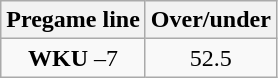<table class="wikitable">
<tr align="center">
<th style=>Pregame line</th>
<th style=>Over/under</th>
</tr>
<tr align="center">
<td><strong>WKU</strong> –7</td>
<td>52.5</td>
</tr>
</table>
